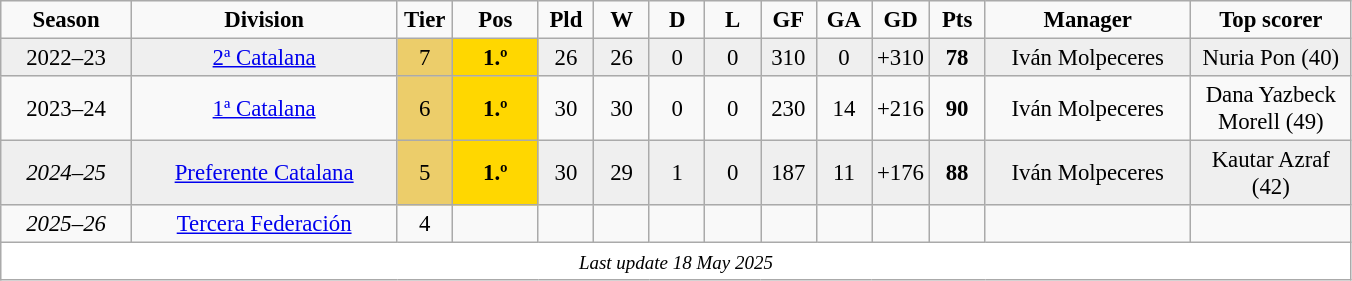<table class="wikitable" style="text-align:center; font-size: 95%;">
<tr>
<td width="80"><strong>Season</strong></td>
<td width="170"><strong>Division</strong></td>
<td width="30"><strong>Tier</strong></td>
<td width="50"><strong>Pos</strong></td>
<td width="30"><strong>Pld</strong></td>
<td width="30"><strong>W</strong></td>
<td width="30"><strong>D</strong></td>
<td width="30"><strong>L</strong></td>
<td width="30"><strong>GF</strong></td>
<td width="30"><strong>GA</strong></td>
<td width="30"><strong>GD</strong></td>
<td width="30"><strong>Pts</strong></td>
<td width="130"><strong>Manager</strong></td>
<td width="100"><strong>Top scorer</strong></td>
</tr>
<tr bgcolor="#EFEFEF">
<td>2022–23</td>
<td><a href='#'>2ª Catalana</a></td>
<td bgcolor="#ECCD6A">7</td>
<td bgcolor="gold"><strong>1.º</strong> </td>
<td>26</td>
<td>26</td>
<td>0</td>
<td>0</td>
<td>310</td>
<td>0</td>
<td>+310</td>
<td><strong>78</strong></td>
<td>Iván Molpeceres</td>
<td>Nuria Pon (40)</td>
</tr>
<tr>
<td>2023–24</td>
<td><a href='#'>1ª Catalana</a></td>
<td bgcolor="#ECCD6A">6</td>
<td bgcolor="gold"><strong>1.º</strong> </td>
<td>30</td>
<td>30</td>
<td>0</td>
<td>0</td>
<td>230</td>
<td>14</td>
<td>+216</td>
<td><strong>90</strong></td>
<td>Iván Molpeceres</td>
<td>Dana Yazbeck Morell (49)</td>
</tr>
<tr bgcolor="#EFEFEF">
<td><em>2024–25</em></td>
<td><a href='#'>Preferente Catalana</a></td>
<td bgcolor="#ECCD6A">5</td>
<td bgcolor="gold"><strong>1.º</strong> </td>
<td>30</td>
<td>29</td>
<td>1</td>
<td>0</td>
<td>187</td>
<td>11</td>
<td>+176</td>
<td><strong>88</strong></td>
<td>Iván Molpeceres</td>
<td>Kautar Azraf (42)</td>
</tr>
<tr>
<td><em>2025–26</em></td>
<td><a href='#'>Tercera Federación</a></td>
<td>4</td>
<td></td>
<td></td>
<td></td>
<td></td>
<td></td>
<td></td>
<td></td>
<td></td>
<td></td>
<td></td>
<td></td>
</tr>
<tr bgcolor="#FFFFFF">
<td colspan="14"><small><em>Last update 18 May 2025</em></small></td>
</tr>
</table>
